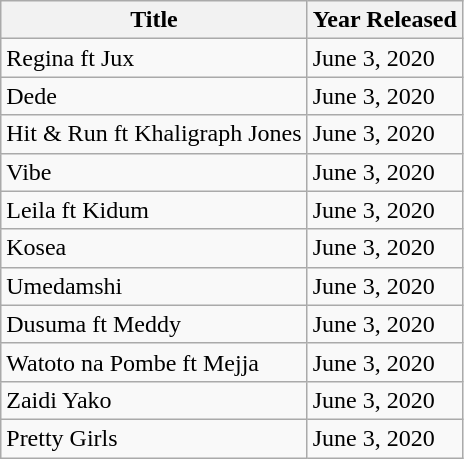<table class="wikitable">
<tr>
<th>Title</th>
<th>Year Released</th>
</tr>
<tr>
<td>Regina ft Jux</td>
<td>June 3, 2020</td>
</tr>
<tr>
<td>Dede</td>
<td>June 3, 2020</td>
</tr>
<tr>
<td>Hit & Run ft Khaligraph Jones</td>
<td>June 3, 2020</td>
</tr>
<tr>
<td>Vibe</td>
<td>June 3, 2020</td>
</tr>
<tr>
<td>Leila ft Kidum</td>
<td>June 3, 2020</td>
</tr>
<tr>
<td>Kosea</td>
<td>June 3, 2020</td>
</tr>
<tr>
<td>Umedamshi</td>
<td>June 3, 2020</td>
</tr>
<tr>
<td>Dusuma ft Meddy</td>
<td>June 3, 2020</td>
</tr>
<tr>
<td>Watoto na Pombe ft Mejja</td>
<td>June 3, 2020</td>
</tr>
<tr>
<td>Zaidi Yako</td>
<td>June 3, 2020</td>
</tr>
<tr>
<td>Pretty Girls</td>
<td>June 3, 2020</td>
</tr>
</table>
